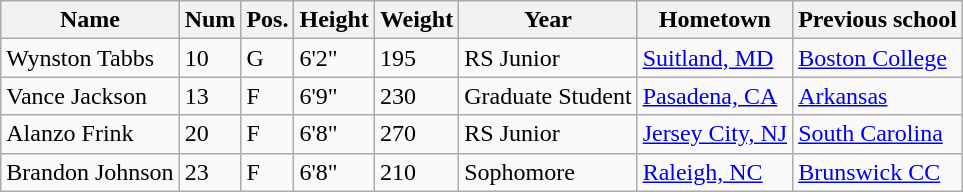<table class="wikitable sortable" border="1">
<tr>
<th>Name</th>
<th>Num</th>
<th>Pos.</th>
<th>Height</th>
<th>Weight</th>
<th>Year</th>
<th>Hometown</th>
<th class="unsortable">Previous school</th>
</tr>
<tr>
<td>Wynston Tabbs</td>
<td>10</td>
<td>G</td>
<td>6'2"</td>
<td>195</td>
<td>RS Junior</td>
<td><a href='#'>Suitland, MD</a></td>
<td><a href='#'>Boston College</a></td>
</tr>
<tr>
<td>Vance Jackson</td>
<td>13</td>
<td>F</td>
<td>6'9"</td>
<td>230</td>
<td>Graduate Student</td>
<td><a href='#'>Pasadena, CA</a></td>
<td><a href='#'>Arkansas</a></td>
</tr>
<tr>
<td>Alanzo Frink</td>
<td>20</td>
<td>F</td>
<td>6'8"</td>
<td>270</td>
<td>RS Junior</td>
<td><a href='#'>Jersey City, NJ</a></td>
<td><a href='#'>South Carolina</a></td>
</tr>
<tr>
<td>Brandon Johnson</td>
<td>23</td>
<td>F</td>
<td>6'8"</td>
<td>210</td>
<td>Sophomore</td>
<td><a href='#'>Raleigh, NC</a></td>
<td><a href='#'>Brunswick CC</a></td>
</tr>
</table>
